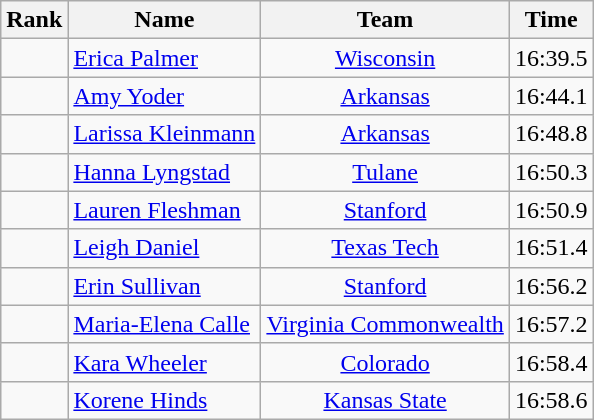<table class="wikitable sortable" style="text-align:center">
<tr>
<th>Rank</th>
<th>Name</th>
<th>Team</th>
<th>Time</th>
</tr>
<tr>
<td></td>
<td align=left> <a href='#'>Erica Palmer</a></td>
<td><a href='#'>Wisconsin</a></td>
<td>16:39.5</td>
</tr>
<tr>
<td></td>
<td align=left> <a href='#'>Amy Yoder</a></td>
<td><a href='#'>Arkansas</a></td>
<td>16:44.1</td>
</tr>
<tr>
<td></td>
<td align=left> <a href='#'>Larissa Kleinmann</a></td>
<td><a href='#'>Arkansas</a></td>
<td>16:48.8</td>
</tr>
<tr>
<td></td>
<td align=left> <a href='#'>Hanna Lyngstad</a></td>
<td><a href='#'>Tulane</a></td>
<td>16:50.3</td>
</tr>
<tr>
<td></td>
<td align=left> <a href='#'>Lauren Fleshman</a></td>
<td><a href='#'>Stanford</a></td>
<td>16:50.9</td>
</tr>
<tr>
<td></td>
<td align=left> <a href='#'>Leigh Daniel</a></td>
<td><a href='#'>Texas Tech</a></td>
<td>16:51.4</td>
</tr>
<tr>
<td></td>
<td align=left> <a href='#'>Erin Sullivan</a></td>
<td><a href='#'>Stanford</a></td>
<td>16:56.2</td>
</tr>
<tr>
<td></td>
<td align=left> <a href='#'>Maria-Elena Calle</a></td>
<td><a href='#'>Virginia Commonwealth</a></td>
<td>16:57.2</td>
</tr>
<tr>
<td></td>
<td align=left> <a href='#'>Kara Wheeler</a></td>
<td><a href='#'>Colorado</a></td>
<td>16:58.4</td>
</tr>
<tr>
<td></td>
<td align=left> <a href='#'>Korene Hinds</a></td>
<td><a href='#'>Kansas State</a></td>
<td>16:58.6</td>
</tr>
</table>
